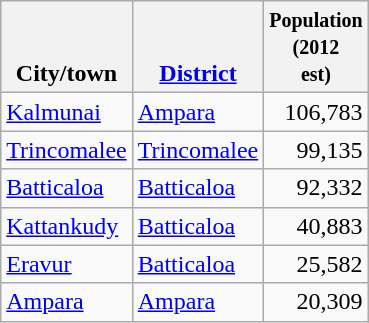<table class="wikitable sortable" style="text-align:left;">
<tr>
<th valign=bottom>City/town</th>
<th valign=bottom><a href='#'>District</a></th>
<th><small>Population<br>(2012<br>est)</small></th>
</tr>
<tr>
<td><a href='#'>Kalmunai</a></td>
<td><a href='#'>Ampara</a></td>
<td align=right>106,783</td>
</tr>
<tr>
<td><a href='#'>Trincomalee</a></td>
<td><a href='#'>Trincomalee</a></td>
<td align=right>99,135</td>
</tr>
<tr>
<td><a href='#'>Batticaloa</a></td>
<td><a href='#'>Batticaloa</a></td>
<td align=right>92,332</td>
</tr>
<tr>
<td><a href='#'>Kattankudy</a></td>
<td><a href='#'>Batticaloa</a></td>
<td align=right>40,883</td>
</tr>
<tr>
<td><a href='#'>Eravur</a></td>
<td><a href='#'>Batticaloa</a></td>
<td align=right>25,582</td>
</tr>
<tr>
<td><a href='#'>Ampara</a></td>
<td><a href='#'>Ampara</a></td>
<td align=right>20,309</td>
</tr>
</table>
